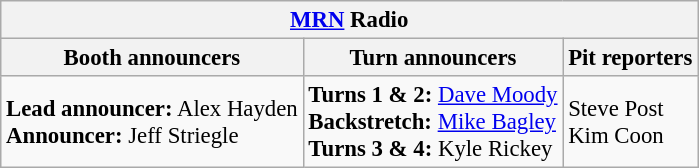<table class="wikitable" style="font-size: 95%">
<tr>
<th colspan="3"><a href='#'>MRN</a> Radio</th>
</tr>
<tr>
<th>Booth announcers</th>
<th>Turn announcers</th>
<th>Pit reporters</th>
</tr>
<tr>
<td><strong>Lead announcer:</strong> Alex Hayden<br><strong>Announcer:</strong> Jeff Striegle</td>
<td><strong>Turns 1 & 2:</strong> <a href='#'>Dave Moody</a><br><strong>Backstretch:</strong> <a href='#'>Mike Bagley</a><br><strong>Turns 3 & 4:</strong> Kyle Rickey</td>
<td>Steve Post<br>Kim Coon</td>
</tr>
</table>
